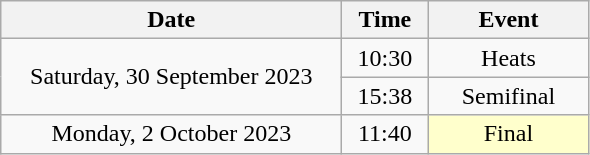<table class = "wikitable" style="text-align:center;">
<tr>
<th width=220>Date</th>
<th width=50>Time</th>
<th width=100>Event</th>
</tr>
<tr>
<td rowspan=2>Saturday, 30 September 2023</td>
<td>10:30</td>
<td>Heats</td>
</tr>
<tr>
<td>15:38</td>
<td>Semifinal</td>
</tr>
<tr>
<td>Monday, 2 October 2023</td>
<td>11:40</td>
<td bgcolor=ffffcc>Final</td>
</tr>
</table>
